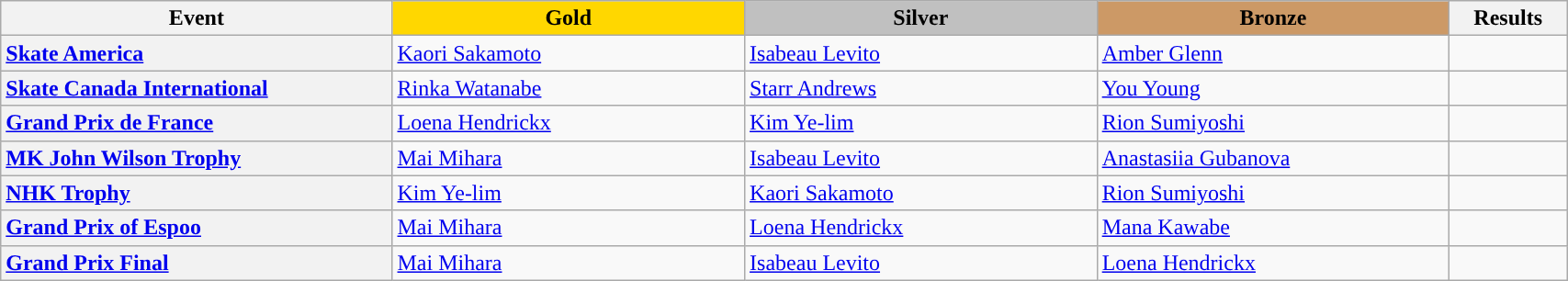<table class="wikitable unsortable" style="text-align:left; width:90%;">
<tr>
<th scope="col" style="text-align:center; width:25%;">Event</th>
<td scope="col" style="text-align:center; width:22.5%; background:gold"><strong>Gold</strong></td>
<td scope="col" style="text-align:center; width:22.5%; background:silver"><strong>Silver</strong></td>
<td scope="col" style="text-align:center; width:22.5%; background:#c96"><strong>Bronze</strong></td>
<th scope="col" style="text-align:center; width:7.5%;">Results</th>
</tr>
<tr>
<th scope="row" style="text-align:left"> <a href='#'>Skate America</a></th>
<td> <a href='#'>Kaori Sakamoto</a></td>
<td> <a href='#'>Isabeau Levito</a></td>
<td> <a href='#'>Amber Glenn</a></td>
<td></td>
</tr>
<tr>
<th scope="row" style="text-align:left"> <a href='#'>Skate Canada International</a></th>
<td> <a href='#'>Rinka Watanabe</a></td>
<td> <a href='#'>Starr Andrews</a></td>
<td> <a href='#'>You Young</a></td>
<td></td>
</tr>
<tr>
<th scope="row" style="text-align:left"> <a href='#'>Grand Prix de France</a></th>
<td> <a href='#'>Loena Hendrickx</a></td>
<td> <a href='#'>Kim Ye-lim</a></td>
<td> <a href='#'>Rion Sumiyoshi</a></td>
<td></td>
</tr>
<tr>
<th scope="row" style="text-align:left"> <a href='#'>MK John Wilson Trophy</a></th>
<td> <a href='#'>Mai Mihara</a></td>
<td> <a href='#'>Isabeau Levito</a></td>
<td> <a href='#'>Anastasiia Gubanova</a></td>
<td></td>
</tr>
<tr>
<th scope="row" style="text-align:left"> <a href='#'>NHK Trophy</a></th>
<td> <a href='#'>Kim Ye-lim</a></td>
<td> <a href='#'>Kaori Sakamoto</a></td>
<td> <a href='#'>Rion Sumiyoshi</a></td>
<td></td>
</tr>
<tr>
<th scope="row" style="text-align:left"> <a href='#'>Grand Prix of Espoo</a></th>
<td> <a href='#'>Mai Mihara</a></td>
<td> <a href='#'>Loena Hendrickx</a></td>
<td> <a href='#'>Mana Kawabe</a></td>
<td></td>
</tr>
<tr>
<th scope="row" style="text-align:left"> <a href='#'>Grand Prix Final</a></th>
<td> <a href='#'>Mai Mihara</a></td>
<td> <a href='#'>Isabeau Levito</a></td>
<td> <a href='#'>Loena Hendrickx</a></td>
<td></td>
</tr>
</table>
